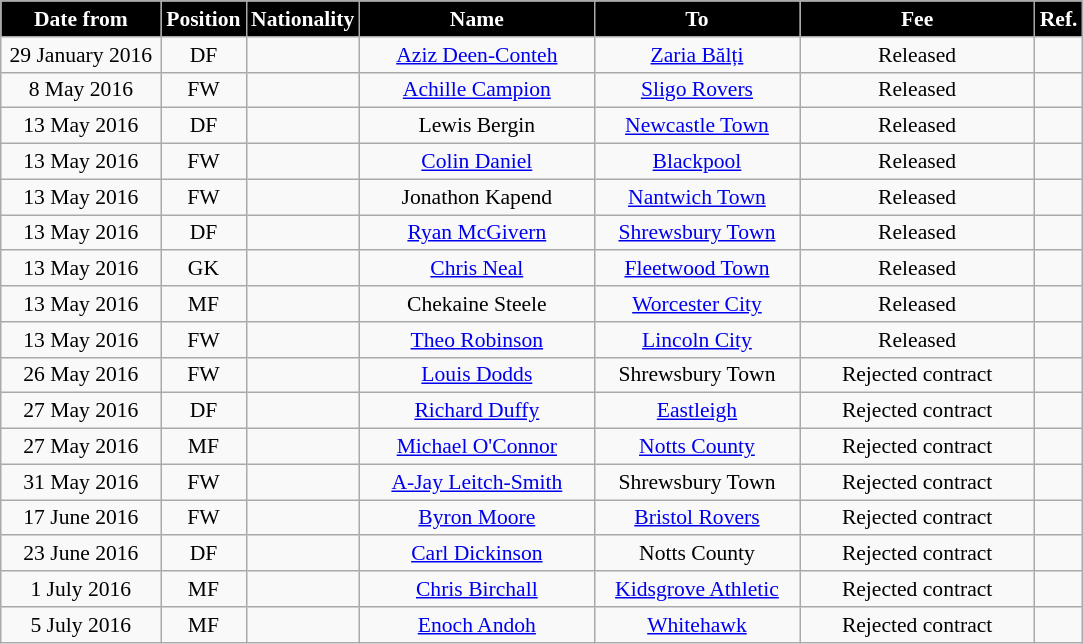<table class="wikitable" style="text-align:center; font-size:90%; ">
<tr>
<th style="background:#000000; color:#FFFFFF; width:100px;">Date from</th>
<th style="background:#000000; color:#FFFFFF; width:50px;">Position</th>
<th style="background:#000000; color:#FFFFFF; width:50px;">Nationality</th>
<th style="background:#000000; color:#FFFFFF; width:150px;">Name</th>
<th style="background:#000000; color:#FFFFFF; width:130px;">To</th>
<th style="background:#000000; color:#FFFFFF; width:150px;">Fee</th>
<th style="background:#000000; color:#FFFFFF; width:25px;">Ref.</th>
</tr>
<tr>
<td>29 January 2016</td>
<td>DF</td>
<td></td>
<td><a href='#'>Aziz Deen-Conteh</a></td>
<td> <a href='#'>Zaria Bălți</a></td>
<td>Released</td>
<td></td>
</tr>
<tr>
<td>8 May 2016</td>
<td>FW</td>
<td></td>
<td><a href='#'>Achille Campion</a></td>
<td> <a href='#'>Sligo Rovers</a></td>
<td>Released</td>
<td></td>
</tr>
<tr>
<td>13 May 2016</td>
<td>DF</td>
<td></td>
<td>Lewis Bergin</td>
<td><a href='#'>Newcastle Town</a></td>
<td>Released</td>
<td></td>
</tr>
<tr>
<td>13 May 2016</td>
<td>FW</td>
<td></td>
<td><a href='#'>Colin Daniel</a></td>
<td><a href='#'>Blackpool</a></td>
<td>Released</td>
<td></td>
</tr>
<tr>
<td>13 May 2016</td>
<td>FW</td>
<td></td>
<td>Jonathon Kapend</td>
<td><a href='#'>Nantwich Town</a></td>
<td>Released</td>
<td></td>
</tr>
<tr>
<td>13 May 2016</td>
<td>DF</td>
<td></td>
<td><a href='#'>Ryan McGivern</a></td>
<td><a href='#'>Shrewsbury Town</a></td>
<td>Released</td>
<td></td>
</tr>
<tr>
<td>13 May 2016</td>
<td>GK</td>
<td></td>
<td><a href='#'>Chris Neal</a></td>
<td><a href='#'>Fleetwood Town</a></td>
<td>Released</td>
<td></td>
</tr>
<tr>
<td>13 May 2016</td>
<td>MF</td>
<td></td>
<td>Chekaine Steele</td>
<td><a href='#'>Worcester City</a></td>
<td>Released</td>
<td></td>
</tr>
<tr>
<td>13 May 2016</td>
<td>FW</td>
<td></td>
<td><a href='#'>Theo Robinson</a></td>
<td><a href='#'>Lincoln City</a></td>
<td>Released</td>
<td></td>
</tr>
<tr>
<td>26 May 2016</td>
<td>FW</td>
<td></td>
<td><a href='#'>Louis Dodds</a></td>
<td>Shrewsbury Town</td>
<td>Rejected contract</td>
<td></td>
</tr>
<tr>
<td>27 May 2016</td>
<td>DF</td>
<td></td>
<td><a href='#'>Richard Duffy</a></td>
<td><a href='#'>Eastleigh</a></td>
<td>Rejected contract</td>
<td></td>
</tr>
<tr>
<td>27 May 2016</td>
<td>MF</td>
<td></td>
<td><a href='#'>Michael O'Connor</a></td>
<td><a href='#'>Notts County</a></td>
<td>Rejected contract</td>
<td></td>
</tr>
<tr>
<td>31 May 2016</td>
<td>FW</td>
<td></td>
<td><a href='#'>A-Jay Leitch-Smith</a></td>
<td>Shrewsbury Town</td>
<td>Rejected contract</td>
<td></td>
</tr>
<tr>
<td>17 June 2016</td>
<td>FW</td>
<td></td>
<td><a href='#'>Byron Moore</a></td>
<td><a href='#'>Bristol Rovers</a></td>
<td>Rejected contract</td>
<td></td>
</tr>
<tr>
<td>23 June 2016</td>
<td>DF</td>
<td></td>
<td><a href='#'>Carl Dickinson</a></td>
<td>Notts County</td>
<td>Rejected contract</td>
<td></td>
</tr>
<tr>
<td>1 July 2016</td>
<td>MF</td>
<td></td>
<td><a href='#'>Chris Birchall</a></td>
<td><a href='#'>Kidsgrove Athletic</a></td>
<td>Rejected contract</td>
<td></td>
</tr>
<tr>
<td>5 July 2016</td>
<td>MF</td>
<td></td>
<td><a href='#'>Enoch Andoh</a></td>
<td><a href='#'>Whitehawk</a></td>
<td>Rejected contract</td>
<td></td>
</tr>
</table>
